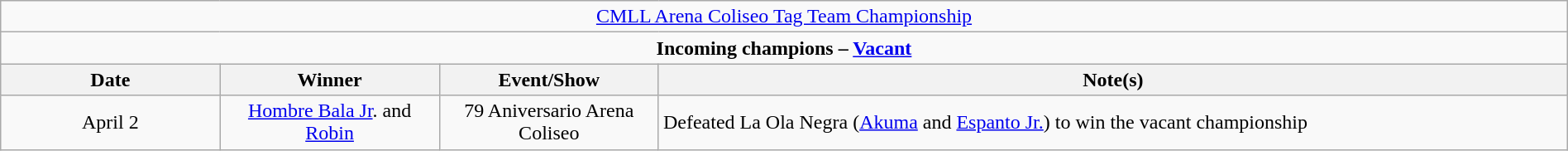<table class="wikitable" style="text-align:center; width:100%;">
<tr>
<td colspan="4" style="text-align: center;"><a href='#'>CMLL Arena Coliseo Tag Team Championship</a></td>
</tr>
<tr>
<td colspan="4" style="text-align: center;"><strong>Incoming champions – <a href='#'>Vacant</a></strong></td>
</tr>
<tr>
<th width=14%>Date</th>
<th width=14%>Winner</th>
<th width=14%>Event/Show</th>
<th width=58%>Note(s)</th>
</tr>
<tr>
<td>April 2</td>
<td><a href='#'>Hombre Bala Jr</a>. and <a href='#'>Robin</a></td>
<td>79 Aniversario Arena Coliseo</td>
<td align=left>Defeated La Ola Negra (<a href='#'>Akuma</a> and <a href='#'>Espanto Jr.</a>) to win the vacant championship</td>
</tr>
</table>
